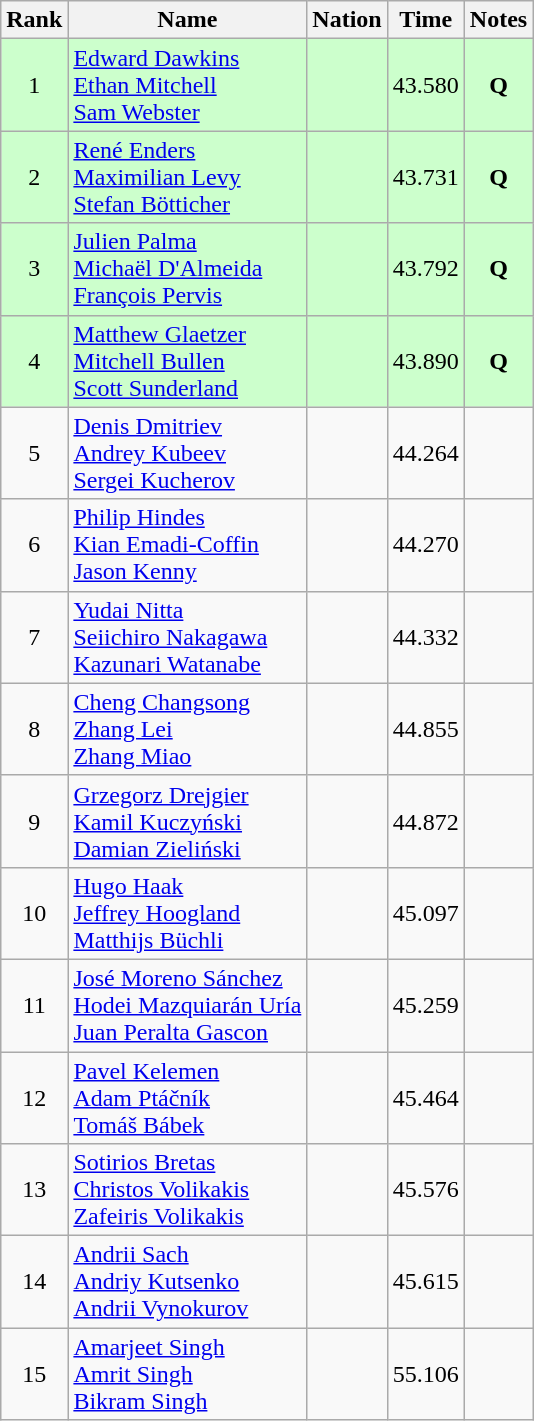<table class="wikitable sortable" style="text-align:center">
<tr>
<th>Rank</th>
<th>Name</th>
<th>Nation</th>
<th>Time</th>
<th>Notes</th>
</tr>
<tr bgcolor=ccffcc>
<td>1</td>
<td align=left><a href='#'>Edward Dawkins</a><br><a href='#'>Ethan Mitchell</a><br><a href='#'>Sam Webster</a></td>
<td align=left></td>
<td>43.580</td>
<td><strong>Q</strong></td>
</tr>
<tr bgcolor=ccffcc>
<td>2</td>
<td align=left><a href='#'>René Enders</a><br><a href='#'>Maximilian Levy</a><br><a href='#'>Stefan Bötticher</a></td>
<td align=left></td>
<td>43.731</td>
<td><strong>Q</strong></td>
</tr>
<tr bgcolor=ccffcc>
<td>3</td>
<td align=left><a href='#'>Julien Palma</a><br><a href='#'>Michaël D'Almeida</a><br><a href='#'>François Pervis</a></td>
<td align=left></td>
<td>43.792</td>
<td><strong>Q</strong></td>
</tr>
<tr bgcolor=ccffcc>
<td>4</td>
<td align=left><a href='#'>Matthew Glaetzer</a><br><a href='#'>Mitchell Bullen</a><br><a href='#'>Scott Sunderland</a></td>
<td align=left></td>
<td>43.890</td>
<td><strong>Q</strong></td>
</tr>
<tr>
<td>5</td>
<td align=left><a href='#'>Denis Dmitriev</a><br><a href='#'>Andrey Kubeev</a><br><a href='#'>Sergei Kucherov</a></td>
<td align=left></td>
<td>44.264</td>
<td></td>
</tr>
<tr>
<td>6</td>
<td align=left><a href='#'>Philip Hindes</a><br><a href='#'>Kian Emadi-Coffin</a><br><a href='#'>Jason Kenny</a></td>
<td align=left></td>
<td>44.270</td>
<td></td>
</tr>
<tr>
<td>7</td>
<td align=left><a href='#'>Yudai Nitta</a><br><a href='#'>Seiichiro Nakagawa</a><br><a href='#'>Kazunari Watanabe</a></td>
<td align=left></td>
<td>44.332</td>
<td></td>
</tr>
<tr>
<td>8</td>
<td align=left><a href='#'>Cheng Changsong</a><br><a href='#'>Zhang Lei</a><br><a href='#'>Zhang Miao</a></td>
<td align=left></td>
<td>44.855</td>
<td></td>
</tr>
<tr>
<td>9</td>
<td align=left><a href='#'>Grzegorz Drejgier</a><br><a href='#'>Kamil Kuczyński</a><br><a href='#'>Damian Zieliński</a></td>
<td align=left></td>
<td>44.872</td>
<td></td>
</tr>
<tr>
<td>10</td>
<td align=left><a href='#'>Hugo Haak</a><br><a href='#'>Jeffrey Hoogland</a><br><a href='#'>Matthijs Büchli</a></td>
<td align=left></td>
<td>45.097</td>
<td></td>
</tr>
<tr>
<td>11</td>
<td align=left><a href='#'>José Moreno Sánchez</a><br><a href='#'>Hodei Mazquiarán Uría</a><br><a href='#'>Juan Peralta Gascon</a></td>
<td align=left></td>
<td>45.259</td>
<td></td>
</tr>
<tr>
<td>12</td>
<td align=left><a href='#'>Pavel Kelemen</a><br><a href='#'>Adam Ptáčník</a><br><a href='#'>Tomáš Bábek</a></td>
<td align=left></td>
<td>45.464</td>
<td></td>
</tr>
<tr>
<td>13</td>
<td align=left><a href='#'>Sotirios Bretas</a><br><a href='#'>Christos Volikakis</a><br><a href='#'>Zafeiris Volikakis</a></td>
<td align=left></td>
<td>45.576</td>
<td></td>
</tr>
<tr>
<td>14</td>
<td align=left><a href='#'>Andrii Sach</a><br><a href='#'>Andriy Kutsenko</a><br><a href='#'>Andrii Vynokurov</a></td>
<td align=left></td>
<td>45.615</td>
<td></td>
</tr>
<tr>
<td>15</td>
<td align=left><a href='#'>Amarjeet Singh</a><br><a href='#'>Amrit Singh</a><br><a href='#'>Bikram Singh</a></td>
<td align=left></td>
<td>55.106</td>
<td></td>
</tr>
</table>
